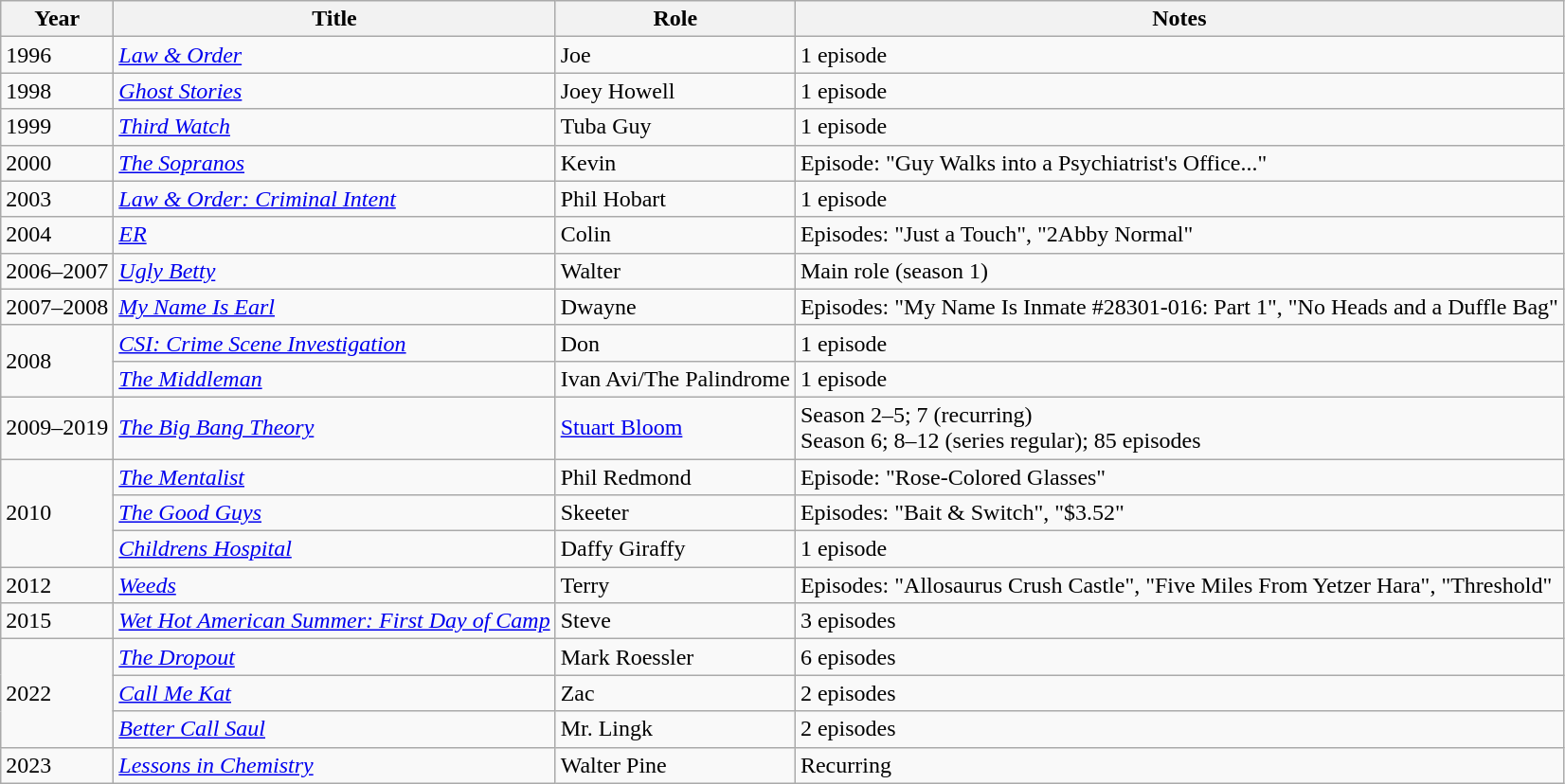<table class="wikitable sortable">
<tr>
<th>Year</th>
<th>Title</th>
<th>Role</th>
<th class="unsortable">Notes</th>
</tr>
<tr>
<td>1996</td>
<td><em><a href='#'>Law & Order</a></em></td>
<td>Joe</td>
<td>1 episode</td>
</tr>
<tr>
<td>1998</td>
<td><em><a href='#'>Ghost Stories</a></em></td>
<td>Joey Howell</td>
<td>1 episode</td>
</tr>
<tr>
<td>1999</td>
<td><em><a href='#'>Third Watch</a></em></td>
<td>Tuba Guy</td>
<td>1 episode</td>
</tr>
<tr>
<td>2000</td>
<td><em><a href='#'>The Sopranos</a></em></td>
<td>Kevin</td>
<td>Episode: "Guy Walks into a Psychiatrist's Office..."</td>
</tr>
<tr>
<td>2003</td>
<td><em><a href='#'>Law & Order: Criminal Intent</a></em></td>
<td>Phil Hobart</td>
<td>1 episode</td>
</tr>
<tr>
<td>2004</td>
<td><em><a href='#'>ER</a></em></td>
<td>Colin</td>
<td>Episodes: "Just a Touch", "2Abby Normal"</td>
</tr>
<tr>
<td>2006–2007</td>
<td><em><a href='#'>Ugly Betty</a></em></td>
<td>Walter</td>
<td>Main role (season 1)</td>
</tr>
<tr>
<td>2007–2008</td>
<td><em><a href='#'>My Name Is Earl</a></em></td>
<td>Dwayne</td>
<td>Episodes: "My Name Is Inmate #28301-016: Part 1", "No Heads and a Duffle Bag"</td>
</tr>
<tr>
<td rowspan="2">2008</td>
<td><em><a href='#'>CSI: Crime Scene Investigation</a></em></td>
<td>Don</td>
<td>1 episode</td>
</tr>
<tr>
<td><em><a href='#'>The Middleman</a></em></td>
<td>Ivan Avi/The Palindrome</td>
<td>1 episode</td>
</tr>
<tr>
<td>2009–2019</td>
<td><em><a href='#'>The Big Bang Theory</a></em></td>
<td><a href='#'>Stuart Bloom</a></td>
<td>Season 2–5; 7 (recurring)<br>Season 6; 8–12 (series regular); 85 episodes</td>
</tr>
<tr>
<td rowspan="3">2010</td>
<td><em><a href='#'>The Mentalist</a></em></td>
<td>Phil Redmond</td>
<td>Episode: "Rose-Colored Glasses"</td>
</tr>
<tr>
<td><em><a href='#'>The Good Guys</a></em></td>
<td>Skeeter</td>
<td>Episodes: "Bait & Switch", "$3.52"</td>
</tr>
<tr>
<td><em><a href='#'>Childrens Hospital</a></em></td>
<td>Daffy Giraffy</td>
<td>1 episode</td>
</tr>
<tr>
<td>2012</td>
<td><em><a href='#'>Weeds</a></em></td>
<td>Terry</td>
<td>Episodes: "Allosaurus Crush Castle", "Five Miles From Yetzer Hara", "Threshold"</td>
</tr>
<tr>
<td>2015</td>
<td><em><a href='#'>Wet Hot American Summer: First Day of Camp</a></em></td>
<td>Steve</td>
<td>3 episodes</td>
</tr>
<tr>
<td rowspan="3">2022</td>
<td><em><a href='#'>The Dropout</a></em></td>
<td>Mark Roessler</td>
<td>6 episodes</td>
</tr>
<tr>
<td><em><a href='#'>Call Me Kat</a></em></td>
<td>Zac</td>
<td>2 episodes</td>
</tr>
<tr>
<td><em><a href='#'>Better Call Saul</a></em></td>
<td>Mr. Lingk</td>
<td>2 episodes</td>
</tr>
<tr>
<td>2023</td>
<td><em><a href='#'>Lessons in Chemistry</a></em></td>
<td>Walter Pine</td>
<td>Recurring</td>
</tr>
</table>
